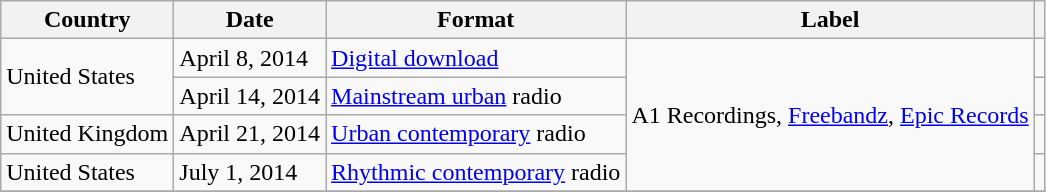<table class="wikitable">
<tr>
<th>Country</th>
<th>Date</th>
<th>Format</th>
<th>Label</th>
<th></th>
</tr>
<tr>
<td rowspan="2">United States</td>
<td>April 8, 2014</td>
<td><a href='#'>Digital download</a></td>
<td rowspan="4">A1 Recordings, <a href='#'>Freebandz</a>, <a href='#'>Epic Records</a></td>
<td></td>
</tr>
<tr>
<td>April 14, 2014</td>
<td><a href='#'>Mainstream urban</a> radio</td>
<td></td>
</tr>
<tr>
<td>United Kingdom</td>
<td>April 21, 2014</td>
<td><a href='#'>Urban contemporary</a> radio</td>
<td></td>
</tr>
<tr>
<td>United States</td>
<td>July 1, 2014</td>
<td><a href='#'>Rhythmic contemporary</a> radio</td>
<td></td>
</tr>
<tr>
</tr>
</table>
